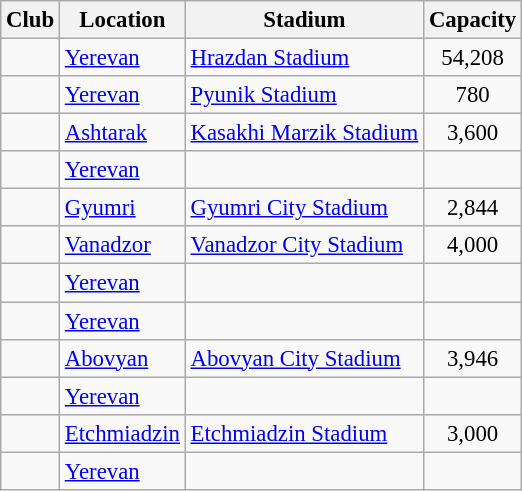<table class="wikitable sortable" style="font-size:95%">
<tr>
<th>Club</th>
<th>Location</th>
<th>Stadium</th>
<th>Capacity</th>
</tr>
<tr>
<td></td>
<td><a href='#'>Yerevan</a></td>
<td><a href='#'>Hrazdan Stadium</a></td>
<td style="text-align:center;">54,208</td>
</tr>
<tr>
<td></td>
<td><a href='#'>Yerevan</a></td>
<td><a href='#'>Pyunik Stadium</a></td>
<td style="text-align:center;">780</td>
</tr>
<tr>
<td></td>
<td><a href='#'>Ashtarak</a></td>
<td><a href='#'>Kasakhi Marzik Stadium</a></td>
<td style="text-align:center;">3,600</td>
</tr>
<tr>
<td></td>
<td><a href='#'>Yerevan</a></td>
<td></td>
<td style="text-align:center;"></td>
</tr>
<tr>
<td></td>
<td><a href='#'>Gyumri</a></td>
<td><a href='#'>Gyumri City Stadium</a></td>
<td style="text-align:center;">2,844</td>
</tr>
<tr>
<td></td>
<td><a href='#'>Vanadzor</a></td>
<td><a href='#'>Vanadzor City Stadium</a></td>
<td style="text-align:center;">4,000</td>
</tr>
<tr>
<td></td>
<td><a href='#'>Yerevan</a></td>
<td></td>
<td style="text-align:center;"></td>
</tr>
<tr>
<td></td>
<td><a href='#'>Yerevan</a></td>
<td></td>
<td style="text-align:center;"></td>
</tr>
<tr>
<td></td>
<td><a href='#'>Abovyan</a></td>
<td><a href='#'>Abovyan City Stadium</a></td>
<td style="text-align:center;">3,946</td>
</tr>
<tr>
<td></td>
<td><a href='#'>Yerevan</a></td>
<td></td>
<td style="text-align:center;"></td>
</tr>
<tr>
<td></td>
<td><a href='#'>Etchmiadzin</a></td>
<td><a href='#'>Etchmiadzin Stadium</a></td>
<td style="text-align:center;">3,000</td>
</tr>
<tr>
<td></td>
<td><a href='#'>Yerevan</a></td>
<td></td>
<td style="text-align:center;"></td>
</tr>
</table>
